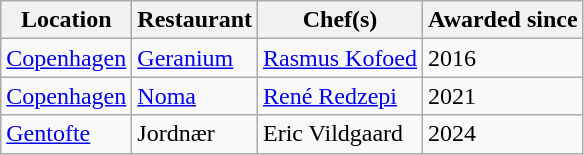<table class="wikitable sortable">
<tr>
<th scope="col">Location</th>
<th scope="col">Restaurant</th>
<th scope="col">Chef(s)</th>
<th scope="col">Awarded since</th>
</tr>
<tr>
<td><a href='#'>Copenhagen</a></td>
<td><a href='#'>Geranium</a></td>
<td><a href='#'>Rasmus Kofoed</a></td>
<td>2016</td>
</tr>
<tr>
<td><a href='#'>Copenhagen</a></td>
<td><a href='#'>Noma</a></td>
<td><a href='#'>René Redzepi</a></td>
<td>2021</td>
</tr>
<tr>
<td><a href='#'>Gentofte</a></td>
<td>Jordnær</td>
<td>Eric Vildgaard</td>
<td>2024</td>
</tr>
</table>
